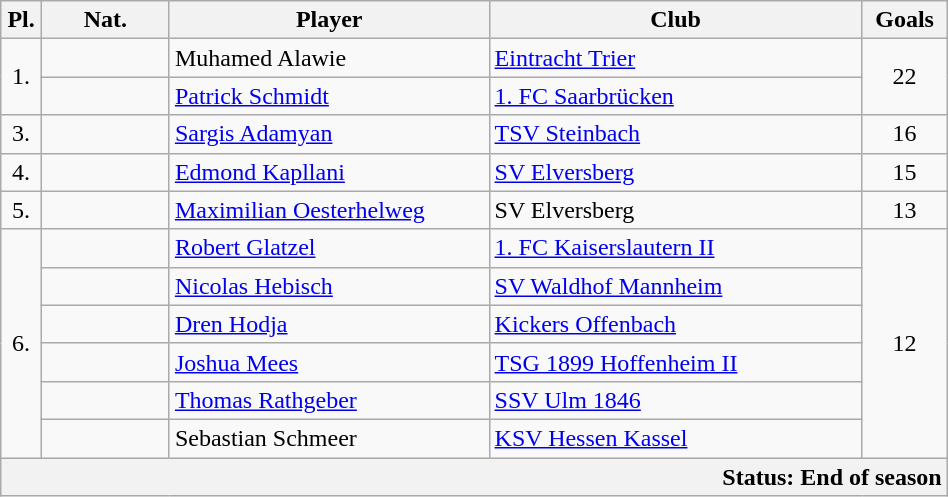<table class="wikitable sortable" style="text-align:center; width:50%">
<tr class="hintergrundfarbe5">
<th style="width:2%">Pl.</th>
<th style="width:12%" class="unsortable">Nat.</th>
<th style="width:30%">Player</th>
<th style="width:35%">Club</th>
<th style="width:8%">Goals</th>
</tr>
<tr>
<td rowspan="2">1.</td>
<td> </td>
<td data-sort-value="Alawie, Muhamed" style="text-align:left">Muhamed Alawie</td>
<td style="text-align:left"><a href='#'>Eintracht Trier</a></td>
<td rowspan="2">22</td>
</tr>
<tr>
<td></td>
<td data-sort-value="Schmidt, Patrick" style="text-align:left"><a href='#'>Patrick Schmidt</a></td>
<td style="text-align:left"><a href='#'>1. FC Saarbrücken</a></td>
</tr>
<tr>
<td>3.</td>
<td></td>
<td data-sort-value="Adamyan, Sargis" style="text-align:left"><a href='#'>Sargis Adamyan</a></td>
<td style="text-align:left"><a href='#'>TSV Steinbach</a></td>
<td>16</td>
</tr>
<tr>
<td>4.</td>
<td></td>
<td data-sort-value="Kapllani, Edmond" style="text-align:left"><a href='#'>Edmond Kapllani</a></td>
<td style="text-align:left"><a href='#'>SV Elversberg</a></td>
<td>15</td>
</tr>
<tr>
<td>5.</td>
<td></td>
<td data-sort-value="Oesterhelweg, Maximilian" style="text-align:left"><a href='#'>Maximilian Oesterhelweg</a></td>
<td style="text-align:left">SV Elversberg</td>
<td>13</td>
</tr>
<tr>
<td rowspan="6">6.</td>
<td></td>
<td data-sort-value="Glatzel, Robert" style="text-align:left"><a href='#'>Robert Glatzel</a></td>
<td style="text-align:left"><a href='#'>1. FC Kaiserslautern II</a></td>
<td rowspan="6">12</td>
</tr>
<tr>
<td></td>
<td data-sort-value="Hebisch, Nicolas" style="text-align:left"><a href='#'>Nicolas Hebisch</a></td>
<td style="text-align:left"><a href='#'>SV Waldhof Mannheim</a></td>
</tr>
<tr>
<td> </td>
<td data-sort-value="Hodja, Dren" style="text-align:left"><a href='#'>Dren Hodja</a></td>
<td style="text-align:left"><a href='#'>Kickers Offenbach</a></td>
</tr>
<tr>
<td></td>
<td data-sort-value="Mees, Joshua" style="text-align:left"><a href='#'>Joshua Mees</a></td>
<td style="text-align:left"><a href='#'>TSG 1899 Hoffenheim II</a></td>
</tr>
<tr>
<td></td>
<td data-sort-value="Rathgeber, Thomas" style="text-align:left"><a href='#'>Thomas Rathgeber</a></td>
<td style="text-align:left"><a href='#'>SSV Ulm 1846</a></td>
</tr>
<tr>
<td></td>
<td data-sort-value="Schmeer, Sebastian" style="text-align:left">Sebastian Schmeer</td>
<td style="text-align:left"><a href='#'>KSV Hessen Kassel</a></td>
</tr>
<tr>
<th colspan="5" style="text-align:right"><span>Status: End of season</span></th>
</tr>
</table>
